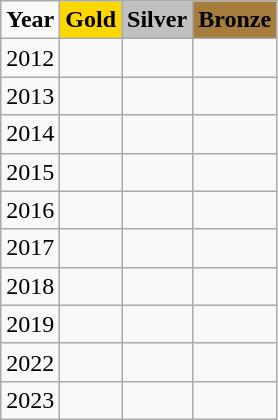<table class="wikitable">
<tr>
<td><strong>Year</strong></td>
<td !align="center" bgcolor="gold" colspan="1"><strong>Gold</strong></td>
<td !align="center" bgcolor="silver" colspan="1"><strong>Silver</strong></td>
<td !align="center" bgcolor="#a67d3d" colspan="1"><strong>Bronze</strong></td>
</tr>
<tr>
<td>2012</td>
<td></td>
<td></td>
<td></td>
</tr>
<tr>
<td>2013</td>
<td></td>
<td></td>
<td></td>
</tr>
<tr>
<td>2014</td>
<td></td>
<td></td>
<td></td>
</tr>
<tr>
<td>2015</td>
<td></td>
<td></td>
<td></td>
</tr>
<tr>
<td>2016</td>
<td></td>
<td></td>
<td></td>
</tr>
<tr>
<td>2017</td>
<td></td>
<td></td>
<td></td>
</tr>
<tr>
<td>2018</td>
<td></td>
<td></td>
<td></td>
</tr>
<tr>
<td>2019</td>
<td></td>
<td></td>
<td></td>
</tr>
<tr>
<td>2022</td>
<td></td>
<td></td>
<td></td>
</tr>
<tr>
<td>2023</td>
<td></td>
<td></td>
<td></td>
</tr>
</table>
